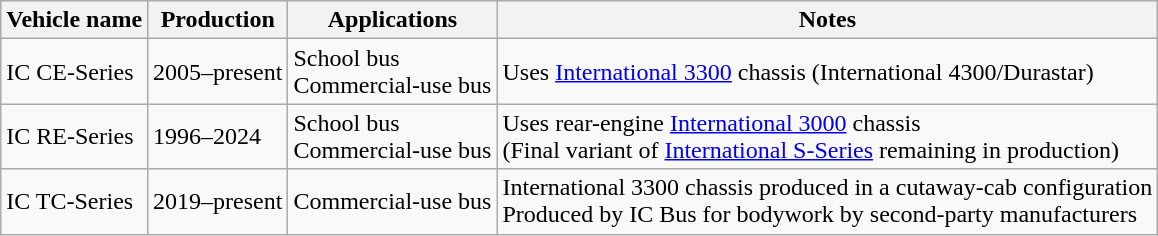<table class="wikitable">
<tr>
<th>Vehicle name</th>
<th>Production</th>
<th>Applications</th>
<th>Notes</th>
</tr>
<tr>
<td>IC CE-Series</td>
<td>2005–present</td>
<td>School bus<br>Commercial-use bus</td>
<td>Uses <a href='#'>International 3300</a> chassis (International 4300/Durastar)</td>
</tr>
<tr>
<td>IC RE-Series</td>
<td>1996–2024</td>
<td>School bus<br>Commercial-use bus</td>
<td>Uses rear-engine <a href='#'>International 3000</a> chassis<br>(Final variant of <a href='#'>International S-Series</a> remaining in production)</td>
</tr>
<tr>
<td>IC TC-Series</td>
<td>2019–present</td>
<td>Commercial-use bus</td>
<td>International 3300 chassis produced in a cutaway-cab configuration<br>Produced by IC Bus for bodywork by second-party manufacturers</td>
</tr>
</table>
